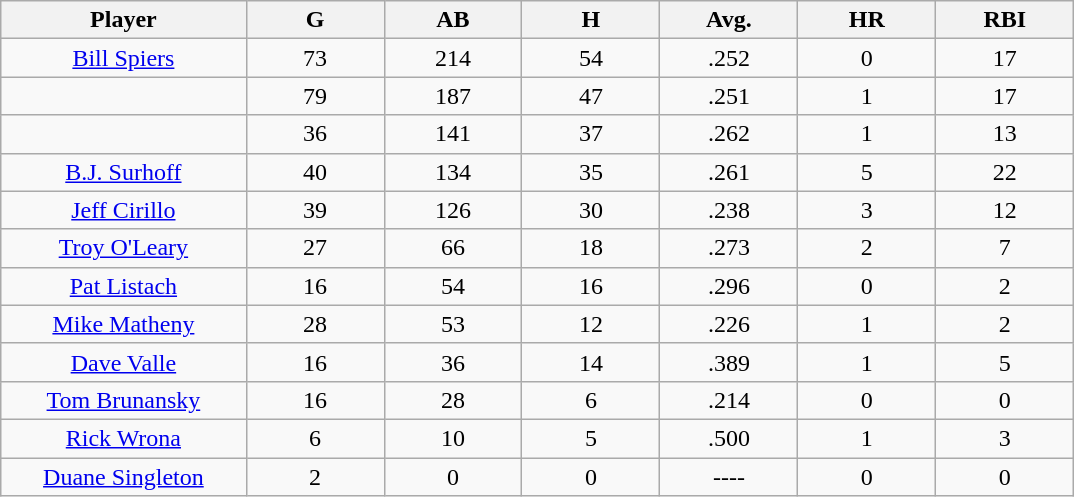<table class="wikitable sortable">
<tr>
<th bgcolor="#DDDDFF" width="16%">Player</th>
<th bgcolor="#DDDDFF" width="9%">G</th>
<th bgcolor="#DDDDFF" width="9%">AB</th>
<th bgcolor="#DDDDFF" width="9%">H</th>
<th bgcolor="#DDDDFF" width="9%">Avg.</th>
<th bgcolor="#DDDDFF" width="9%">HR</th>
<th bgcolor="#DDDDFF" width="9%">RBI</th>
</tr>
<tr align="center">
<td><a href='#'>Bill Spiers</a></td>
<td>73</td>
<td>214</td>
<td>54</td>
<td>.252</td>
<td>0</td>
<td>17</td>
</tr>
<tr align=center>
<td></td>
<td>79</td>
<td>187</td>
<td>47</td>
<td>.251</td>
<td>1</td>
<td>17</td>
</tr>
<tr align="center">
<td></td>
<td>36</td>
<td>141</td>
<td>37</td>
<td>.262</td>
<td>1</td>
<td>13</td>
</tr>
<tr align="center">
<td><a href='#'>B.J. Surhoff</a></td>
<td>40</td>
<td>134</td>
<td>35</td>
<td>.261</td>
<td>5</td>
<td>22</td>
</tr>
<tr align=center>
<td><a href='#'>Jeff Cirillo</a></td>
<td>39</td>
<td>126</td>
<td>30</td>
<td>.238</td>
<td>3</td>
<td>12</td>
</tr>
<tr align=center>
<td><a href='#'>Troy O'Leary</a></td>
<td>27</td>
<td>66</td>
<td>18</td>
<td>.273</td>
<td>2</td>
<td>7</td>
</tr>
<tr align=center>
<td><a href='#'>Pat Listach</a></td>
<td>16</td>
<td>54</td>
<td>16</td>
<td>.296</td>
<td>0</td>
<td>2</td>
</tr>
<tr align=center>
<td><a href='#'>Mike Matheny</a></td>
<td>28</td>
<td>53</td>
<td>12</td>
<td>.226</td>
<td>1</td>
<td>2</td>
</tr>
<tr align=center>
<td><a href='#'>Dave Valle</a></td>
<td>16</td>
<td>36</td>
<td>14</td>
<td>.389</td>
<td>1</td>
<td>5</td>
</tr>
<tr align=center>
<td><a href='#'>Tom Brunansky</a></td>
<td>16</td>
<td>28</td>
<td>6</td>
<td>.214</td>
<td>0</td>
<td>0</td>
</tr>
<tr align=center>
<td><a href='#'>Rick Wrona</a></td>
<td>6</td>
<td>10</td>
<td>5</td>
<td>.500</td>
<td>1</td>
<td>3</td>
</tr>
<tr align=center>
<td><a href='#'>Duane Singleton</a></td>
<td>2</td>
<td>0</td>
<td>0</td>
<td>----</td>
<td>0</td>
<td>0</td>
</tr>
</table>
